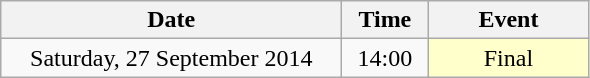<table class = "wikitable" style="text-align:center;">
<tr>
<th width=220>Date</th>
<th width=50>Time</th>
<th width=100>Event</th>
</tr>
<tr>
<td>Saturday, 27 September 2014</td>
<td>14:00</td>
<td bgcolor=ffffcc>Final</td>
</tr>
</table>
